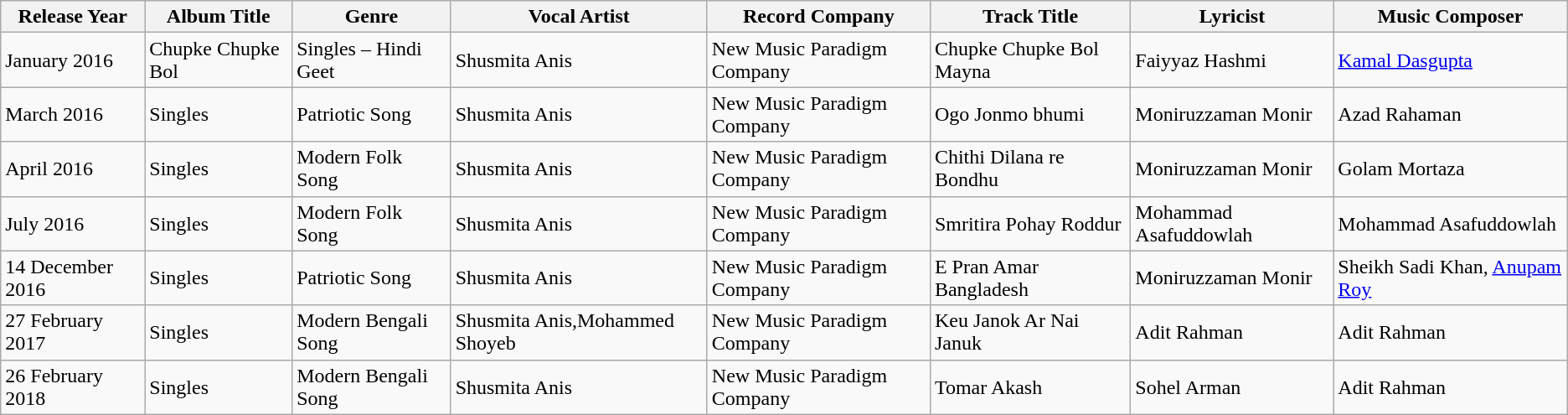<table class="wikitable sortable collapsible">
<tr>
<th style=*background:d0e5f5">Release Year</th>
<th style=*background:d0e5f5">Album Title</th>
<th style=*background:d0e5f5">Genre</th>
<th style=*background:d0e5f5">Vocal Artist</th>
<th style=*background:d0e5f5">Record Company</th>
<th style=*background:d0e5f5">Track Title</th>
<th style=*background:d0e5f5">Lyricist</th>
<th style=*background:d0e5f5">Music Composer</th>
</tr>
<tr>
<td>January 2016</td>
<td>Chupke Chupke Bol</td>
<td>Singles – Hindi Geet</td>
<td>Shusmita Anis</td>
<td>New Music Paradigm Company</td>
<td>Chupke Chupke Bol Mayna</td>
<td>Faiyyaz Hashmi</td>
<td><a href='#'>Kamal Dasgupta</a></td>
</tr>
<tr>
<td>March 2016</td>
<td>Singles</td>
<td>Patriotic Song</td>
<td>Shusmita Anis</td>
<td>New Music Paradigm Company</td>
<td>Ogo Jonmo bhumi</td>
<td>Moniruzzaman Monir</td>
<td>Azad Rahaman</td>
</tr>
<tr>
<td>April 2016</td>
<td>Singles</td>
<td>Modern Folk Song</td>
<td>Shusmita Anis</td>
<td>New Music Paradigm Company</td>
<td>Chithi Dilana re Bondhu</td>
<td>Moniruzzaman Monir</td>
<td>Golam Mortaza</td>
</tr>
<tr>
<td>July 2016</td>
<td>Singles</td>
<td>Modern Folk Song</td>
<td>Shusmita Anis</td>
<td>New Music Paradigm Company</td>
<td>Smritira Pohay Roddur</td>
<td>Mohammad Asafuddowlah</td>
<td>Mohammad Asafuddowlah</td>
</tr>
<tr>
<td>14 December 2016</td>
<td>Singles</td>
<td>Patriotic Song</td>
<td>Shusmita Anis</td>
<td>New Music Paradigm Company</td>
<td>E Pran Amar Bangladesh</td>
<td>Moniruzzaman Monir</td>
<td>Sheikh Sadi Khan, <a href='#'>Anupam Roy</a></td>
</tr>
<tr>
<td>27 February 2017</td>
<td>Singles</td>
<td>Modern Bengali Song</td>
<td>Shusmita Anis,Mohammed Shoyeb</td>
<td>New Music Paradigm Company</td>
<td>Keu Janok Ar Nai Januk</td>
<td>Adit Rahman</td>
<td>Adit Rahman</td>
</tr>
<tr>
<td>26 February 2018</td>
<td>Singles</td>
<td>Modern Bengali Song</td>
<td>Shusmita Anis</td>
<td>New Music Paradigm Company</td>
<td>Tomar Akash</td>
<td>Sohel Arman</td>
<td>Adit Rahman</td>
</tr>
</table>
